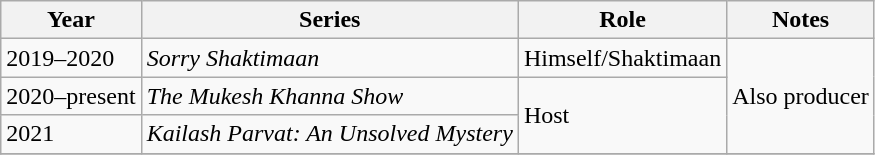<table class="wikitable sortable">
<tr>
<th>Year</th>
<th>Series</th>
<th>Role</th>
<th>Notes</th>
</tr>
<tr>
<td>2019–2020</td>
<td><em>Sorry Shaktimaan</em></td>
<td>Himself/Shaktimaan</td>
<td rowspan="3">Also producer</td>
</tr>
<tr>
<td>2020–present</td>
<td><em>The Mukesh Khanna Show</em></td>
<td rowspan="2">Host</td>
</tr>
<tr>
<td>2021</td>
<td><em>Kailash Parvat: An Unsolved Mystery</em></td>
</tr>
<tr>
</tr>
</table>
